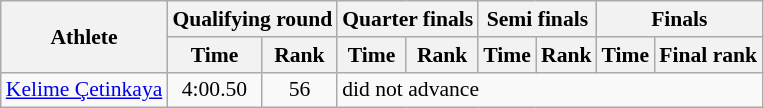<table class="wikitable" style="font-size:90%">
<tr>
<th rowspan="2">Athlete</th>
<th colspan="2">Qualifying round</th>
<th colspan="2">Quarter finals</th>
<th colspan="2">Semi finals</th>
<th colspan="2">Finals</th>
</tr>
<tr>
<th>Time</th>
<th>Rank</th>
<th>Time</th>
<th>Rank</th>
<th>Time</th>
<th>Rank</th>
<th>Time</th>
<th>Final rank</th>
</tr>
<tr>
<td><a href='#'>Kelime Çetinkaya</a></td>
<td align="center">4:00.50</td>
<td align="center">56</td>
<td colspan="6">did not advance</td>
</tr>
</table>
